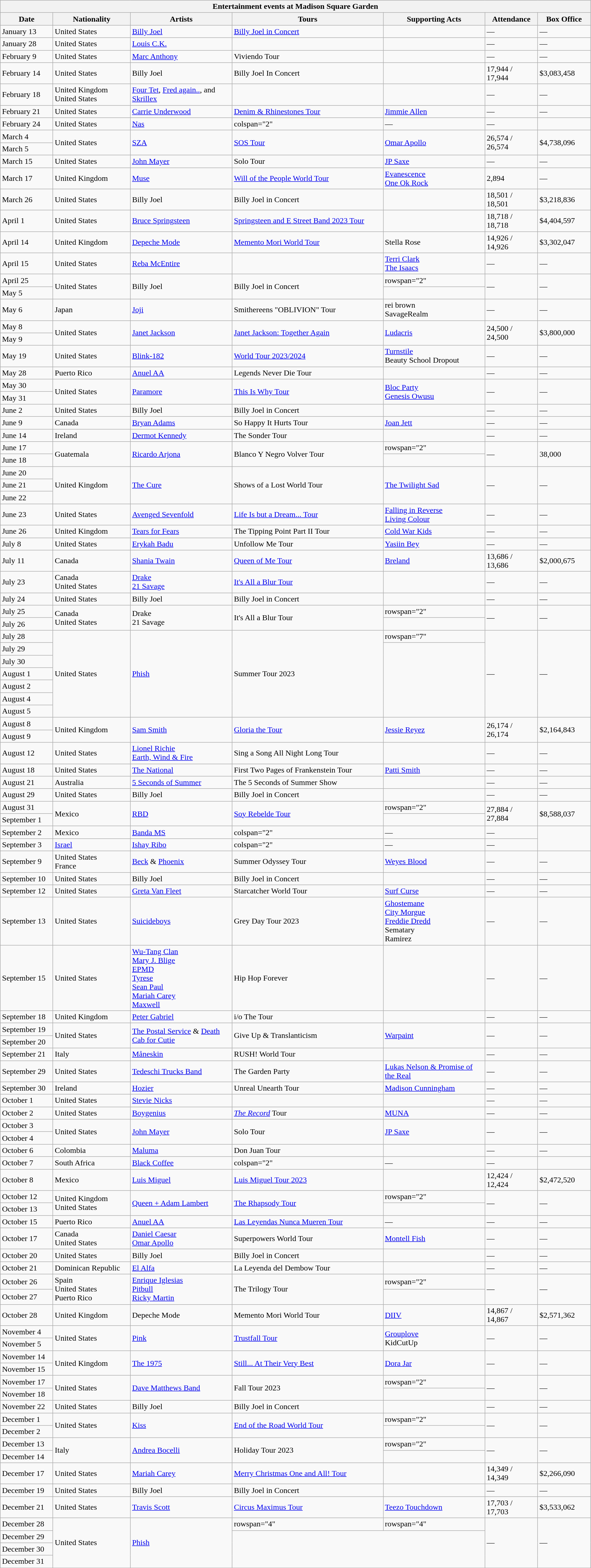<table class="wikitable">
<tr>
<th colspan="7">Entertainment events at Madison Square Garden</th>
</tr>
<tr>
<th width=100>Date</th>
<th width=150>Nationality</th>
<th width=200>Artists</th>
<th width=300>Tours</th>
<th width=200>Supporting Acts</th>
<th width=100>Attendance</th>
<th width=100>Box Office</th>
</tr>
<tr>
<td>January 13</td>
<td>United States</td>
<td><a href='#'>Billy Joel</a></td>
<td><a href='#'>Billy Joel in Concert</a></td>
<td></td>
<td>—</td>
<td>—</td>
</tr>
<tr>
<td>January 28</td>
<td>United States</td>
<td><a href='#'>Louis C.K.</a></td>
<td></td>
<td></td>
<td>—</td>
<td>—</td>
</tr>
<tr>
<td>February 9</td>
<td>United States</td>
<td><a href='#'>Marc Anthony</a></td>
<td>Viviendo Tour</td>
<td></td>
<td>—</td>
<td>—</td>
</tr>
<tr>
<td>February 14</td>
<td>United States</td>
<td>Billy Joel</td>
<td>Billy Joel In Concert</td>
<td></td>
<td>17,944 / 17,944</td>
<td>$3,083,458</td>
</tr>
<tr>
<td>February 18</td>
<td>United Kingdom<br>United States</td>
<td><a href='#'>Four Tet</a>, <a href='#'>Fred again..</a>, and <a href='#'>Skrillex</a></td>
<td></td>
<td></td>
<td>—</td>
<td>—</td>
</tr>
<tr>
<td>February 21</td>
<td>United States</td>
<td><a href='#'>Carrie Underwood</a></td>
<td><a href='#'>Denim & Rhinestones Tour</a></td>
<td><a href='#'>Jimmie Allen</a></td>
<td>—</td>
<td>—</td>
</tr>
<tr>
<td>February 24</td>
<td>United States</td>
<td><a href='#'>Nas</a></td>
<td>colspan="2" </td>
<td>—</td>
<td>—</td>
</tr>
<tr>
<td>March 4</td>
<td rowspan="2">United States</td>
<td rowspan="2"><a href='#'>SZA</a></td>
<td rowspan="2"><a href='#'>SOS Tour</a></td>
<td rowspan="2"><a href='#'>Omar Apollo</a></td>
<td rowspan="2">26,574 / 26,574</td>
<td rowspan="2">$4,738,096</td>
</tr>
<tr>
<td>March 5</td>
</tr>
<tr>
<td>March 15</td>
<td>United States</td>
<td><a href='#'>John Mayer</a></td>
<td>Solo Tour</td>
<td><a href='#'>JP Saxe</a></td>
<td>—</td>
<td>—</td>
</tr>
<tr>
<td>March 17</td>
<td>United Kingdom</td>
<td><a href='#'>Muse</a></td>
<td><a href='#'>Will of the People World Tour</a></td>
<td><a href='#'>Evanescence</a><br><a href='#'>One Ok Rock</a></td>
<td>2,894</td>
<td>—</td>
</tr>
<tr>
<td>March 26</td>
<td>United States</td>
<td>Billy Joel</td>
<td>Billy Joel in Concert</td>
<td></td>
<td>18,501 / 18,501</td>
<td>$3,218,836</td>
</tr>
<tr>
<td>April 1</td>
<td>United States</td>
<td><a href='#'>Bruce Springsteen</a></td>
<td><a href='#'>Springsteen and E Street Band 2023 Tour</a></td>
<td></td>
<td>18,718 / 18,718</td>
<td>$4,404,597</td>
</tr>
<tr>
<td>April 14</td>
<td>United Kingdom</td>
<td><a href='#'>Depeche Mode</a></td>
<td><a href='#'>Memento Mori World Tour</a></td>
<td>Stella Rose</td>
<td>14,926 / 14,926</td>
<td>$3,302,047</td>
</tr>
<tr>
<td>April 15</td>
<td>United States</td>
<td><a href='#'>Reba McEntire</a></td>
<td></td>
<td><a href='#'>Terri Clark</a><br><a href='#'>The Isaacs</a></td>
<td>—</td>
<td>—</td>
</tr>
<tr>
<td>April 25</td>
<td rowspan="2">United States</td>
<td rowspan="2">Billy Joel</td>
<td rowspan="2">Billy Joel in Concert</td>
<td>rowspan="2" </td>
<td rowspan="2">—</td>
<td rowspan="2">—</td>
</tr>
<tr>
<td>May 5</td>
</tr>
<tr>
<td>May 6</td>
<td>Japan</td>
<td><a href='#'>Joji</a></td>
<td>Smithereens "OBLIVION" Tour</td>
<td>rei brown<br>SavageRealm</td>
<td>—</td>
<td>—</td>
</tr>
<tr>
<td>May 8</td>
<td rowspan="2">United States</td>
<td rowspan="2"><a href='#'>Janet Jackson</a></td>
<td rowspan="2"><a href='#'>Janet Jackson: Together Again</a></td>
<td rowspan="2"><a href='#'>Ludacris</a></td>
<td rowspan="2">24,500 / 24,500</td>
<td rowspan="2">$3,800,000</td>
</tr>
<tr>
<td>May 9</td>
</tr>
<tr>
<td>May 19</td>
<td>United States</td>
<td><a href='#'>Blink-182</a></td>
<td><a href='#'>World Tour 2023/2024</a></td>
<td><a href='#'>Turnstile</a><br>Beauty School Dropout</td>
<td>—</td>
<td>—</td>
</tr>
<tr>
<td>May 28</td>
<td>Puerto Rico</td>
<td><a href='#'>Anuel AA</a></td>
<td>Legends Never Die Tour</td>
<td></td>
<td>—</td>
<td>—</td>
</tr>
<tr>
<td>May 30</td>
<td rowspan="2">United States</td>
<td rowspan="2"><a href='#'>Paramore</a></td>
<td rowspan="2"><a href='#'>This Is Why Tour</a></td>
<td rowspan="2"><a href='#'>Bloc Party</a><br><a href='#'>Genesis Owusu</a></td>
<td rowspan="2">—</td>
<td rowspan="2">—</td>
</tr>
<tr>
<td>May 31</td>
</tr>
<tr>
<td>June 2</td>
<td>United States</td>
<td>Billy Joel</td>
<td>Billy Joel in Concert</td>
<td></td>
<td>—</td>
<td>—</td>
</tr>
<tr>
<td>June 9</td>
<td>Canada</td>
<td><a href='#'>Bryan Adams</a></td>
<td>So Happy It Hurts Tour</td>
<td><a href='#'>Joan Jett</a></td>
<td>—</td>
<td>—</td>
</tr>
<tr>
<td>June 14</td>
<td>Ireland</td>
<td><a href='#'>Dermot Kennedy</a></td>
<td>The Sonder Tour</td>
<td></td>
<td>—</td>
<td>—</td>
</tr>
<tr>
<td>June 17</td>
<td rowspan="2">Guatemala</td>
<td rowspan="2"><a href='#'>Ricardo Arjona</a></td>
<td rowspan="2">Blanco Y Negro Volver Tour</td>
<td>rowspan="2" </td>
<td rowspan="2">—</td>
<td rowspan="2">38,000</td>
</tr>
<tr>
<td>June 18</td>
</tr>
<tr>
<td>June 20</td>
<td rowspan="3">United Kingdom</td>
<td rowspan="3"><a href='#'>The Cure</a></td>
<td rowspan="3">Shows of a Lost World Tour</td>
<td rowspan="3"><a href='#'>The Twilight Sad</a></td>
<td rowspan="3">—</td>
<td rowspan="3">—</td>
</tr>
<tr>
<td>June 21</td>
</tr>
<tr>
<td>June 22</td>
</tr>
<tr>
<td>June 23</td>
<td>United States</td>
<td><a href='#'>Avenged Sevenfold</a></td>
<td><a href='#'>Life Is but a Dream... Tour</a></td>
<td><a href='#'>Falling in Reverse</a><br><a href='#'>Living Colour</a></td>
<td>—</td>
<td>—</td>
</tr>
<tr>
<td>June 26</td>
<td>United Kingdom</td>
<td><a href='#'>Tears for Fears</a></td>
<td>The Tipping Point Part II Tour</td>
<td><a href='#'>Cold War Kids</a></td>
<td>—</td>
<td>—</td>
</tr>
<tr>
<td>July 8</td>
<td>United States</td>
<td><a href='#'>Erykah Badu</a></td>
<td>Unfollow Me Tour</td>
<td><a href='#'>Yasiin Bey</a></td>
<td>—</td>
<td>—</td>
</tr>
<tr>
<td>July 11</td>
<td>Canada</td>
<td><a href='#'>Shania Twain</a></td>
<td><a href='#'>Queen of Me Tour</a></td>
<td><a href='#'>Breland</a></td>
<td>13,686 / 13,686</td>
<td>$2,000,675</td>
</tr>
<tr>
<td>July 23</td>
<td>Canada<br>United States</td>
<td><a href='#'>Drake</a><br><a href='#'>21 Savage</a></td>
<td><a href='#'>It's All a Blur Tour</a></td>
<td></td>
<td>—</td>
<td>—</td>
</tr>
<tr>
<td>July 24</td>
<td>United States</td>
<td>Billy Joel</td>
<td>Billy Joel in Concert</td>
<td></td>
<td>—</td>
<td>—</td>
</tr>
<tr>
<td>July 25</td>
<td rowspan="2">Canada<br>United States</td>
<td rowspan="2">Drake<br>21 Savage</td>
<td rowspan="2">It's All a Blur Tour</td>
<td>rowspan="2" </td>
<td rowspan="2">—</td>
<td rowspan="2">—</td>
</tr>
<tr>
<td>July 26</td>
</tr>
<tr>
<td>July 28</td>
<td rowspan="7">United States</td>
<td rowspan="7"><a href='#'>Phish</a></td>
<td rowspan="7">Summer Tour 2023</td>
<td>rowspan="7" </td>
<td rowspan="7">—</td>
<td rowspan="7">—</td>
</tr>
<tr>
<td>July 29</td>
</tr>
<tr>
<td>July 30</td>
</tr>
<tr>
<td>August 1</td>
</tr>
<tr>
<td>August 2</td>
</tr>
<tr>
<td>August 4</td>
</tr>
<tr>
<td>August 5</td>
</tr>
<tr>
<td>August 8</td>
<td rowspan="2">United Kingdom</td>
<td rowspan="2"><a href='#'>Sam Smith</a></td>
<td rowspan="2"><a href='#'>Gloria the Tour</a></td>
<td rowspan="2"><a href='#'>Jessie Reyez</a></td>
<td rowspan="2">26,174 / 26,174</td>
<td rowspan="2">$2,164,843</td>
</tr>
<tr>
<td>August 9</td>
</tr>
<tr>
<td>August 12</td>
<td>United States</td>
<td><a href='#'>Lionel Richie</a><br><a href='#'>Earth, Wind & Fire</a></td>
<td>Sing a Song All Night Long Tour</td>
<td></td>
<td>—</td>
<td>—</td>
</tr>
<tr>
<td>August 18</td>
<td>United States</td>
<td><a href='#'>The National</a></td>
<td>First Two Pages of Frankenstein Tour</td>
<td><a href='#'>Patti Smith</a></td>
<td>—</td>
<td>—</td>
</tr>
<tr>
<td>August 21</td>
<td>Australia</td>
<td><a href='#'>5 Seconds of Summer</a></td>
<td>The 5 Seconds of Summer Show</td>
<td></td>
<td>—</td>
<td>—</td>
</tr>
<tr>
<td>August 29</td>
<td>United States</td>
<td>Billy Joel</td>
<td>Billy Joel in Concert</td>
<td></td>
<td>—</td>
<td>—</td>
</tr>
<tr>
<td>August 31</td>
<td rowspan="2">Mexico</td>
<td rowspan="2"><a href='#'>RBD</a></td>
<td rowspan="2"><a href='#'>Soy Rebelde Tour</a></td>
<td>rowspan="2" </td>
<td rowspan="2">27,884 / 27,884</td>
<td rowspan="2">$8,588,037</td>
</tr>
<tr>
<td>September 1</td>
</tr>
<tr>
<td>September 2</td>
<td>Mexico</td>
<td><a href='#'>Banda MS</a></td>
<td>colspan="2" </td>
<td>—</td>
<td>—</td>
</tr>
<tr>
<td>September 3</td>
<td><a href='#'>Israel</a></td>
<td><a href='#'>Ishay Ribo</a></td>
<td>colspan="2" </td>
<td>—</td>
<td>—</td>
</tr>
<tr>
<td>September 9</td>
<td>United States<br>France</td>
<td><a href='#'>Beck</a> & <a href='#'>Phoenix</a></td>
<td>Summer Odyssey Tour</td>
<td><a href='#'>Weyes Blood</a></td>
<td>—</td>
<td>—</td>
</tr>
<tr>
<td>September 10</td>
<td>United States</td>
<td>Billy Joel</td>
<td>Billy Joel in Concert</td>
<td></td>
<td>—</td>
<td>—</td>
</tr>
<tr>
<td>September 12</td>
<td>United States</td>
<td><a href='#'>Greta Van Fleet</a></td>
<td>Starcatcher World Tour</td>
<td><a href='#'>Surf Curse</a></td>
<td>—</td>
<td>—</td>
</tr>
<tr>
<td>September 13</td>
<td>United States</td>
<td><a href='#'>Suicideboys</a></td>
<td>Grey Day Tour 2023</td>
<td><a href='#'>Ghostemane</a><br><a href='#'>City Morgue</a><br><a href='#'>Freddie Dredd</a><br>Sematary<br>Ramirez</td>
<td>—</td>
<td>—</td>
</tr>
<tr>
<td>September 15</td>
<td>United States</td>
<td><a href='#'>Wu-Tang Clan</a><br><a href='#'>Mary J. Blige</a><br><a href='#'>EPMD</a><br><a href='#'>Tyrese</a><br><a href='#'>Sean Paul</a><br><a href='#'>Mariah Carey</a><br><a href='#'>Maxwell</a></td>
<td>Hip Hop Forever</td>
<td></td>
<td>—</td>
<td>—</td>
</tr>
<tr>
<td>September 18</td>
<td>United Kingdom</td>
<td><a href='#'>Peter Gabriel</a></td>
<td>i/o The Tour</td>
<td></td>
<td>—</td>
<td>—</td>
</tr>
<tr>
<td>September 19</td>
<td rowspan="2">United States</td>
<td rowspan="2"><a href='#'>The Postal Service</a> & <a href='#'>Death Cab for Cutie</a></td>
<td rowspan="2">Give Up & Translanticism</td>
<td rowspan="2"><a href='#'>Warpaint</a></td>
<td rowspan="2">—</td>
<td rowspan="2">—</td>
</tr>
<tr>
<td>September 20</td>
</tr>
<tr>
<td>September 21</td>
<td>Italy</td>
<td><a href='#'>Måneskin</a></td>
<td>RUSH! World Tour</td>
<td></td>
<td>—</td>
<td>—</td>
</tr>
<tr>
<td>September 29</td>
<td>United States</td>
<td><a href='#'>Tedeschi Trucks Band</a></td>
<td>The Garden Party</td>
<td><a href='#'>Lukas Nelson & Promise of the Real</a></td>
<td>—</td>
<td>—</td>
</tr>
<tr>
<td>September 30</td>
<td>Ireland</td>
<td><a href='#'>Hozier</a></td>
<td>Unreal Unearth Tour</td>
<td><a href='#'>Madison Cunningham</a></td>
<td>—</td>
<td>—</td>
</tr>
<tr>
<td>October 1</td>
<td>United States</td>
<td><a href='#'>Stevie Nicks</a></td>
<td></td>
<td></td>
<td>—</td>
<td>—</td>
</tr>
<tr>
<td>October 2</td>
<td>United States</td>
<td><a href='#'>Boygenius</a></td>
<td><em><a href='#'>The Record</a></em> Tour</td>
<td><a href='#'>MUNA</a></td>
<td>—</td>
<td>—</td>
</tr>
<tr>
<td>October 3</td>
<td rowspan="2">United States</td>
<td rowspan="2"><a href='#'>John Mayer</a></td>
<td rowspan="2">Solo Tour</td>
<td rowspan="2"><a href='#'>JP Saxe</a></td>
<td rowspan="2">—</td>
<td rowspan="2">—</td>
</tr>
<tr>
<td>October 4</td>
</tr>
<tr>
<td>October 6</td>
<td>Colombia</td>
<td><a href='#'>Maluma</a></td>
<td>Don Juan Tour</td>
<td></td>
<td>—</td>
<td>—</td>
</tr>
<tr>
<td>October 7</td>
<td>South Africa</td>
<td><a href='#'>Black Coffee</a></td>
<td>colspan="2" </td>
<td>—</td>
<td>—</td>
</tr>
<tr>
<td>October 8</td>
<td>Mexico</td>
<td><a href='#'>Luis Miguel</a></td>
<td><a href='#'>Luis Miguel Tour 2023</a></td>
<td></td>
<td>12,424 / 12,424</td>
<td>$2,472,520</td>
</tr>
<tr>
<td>October 12</td>
<td rowspan="2">United Kingdom<br>United States</td>
<td rowspan="2"><a href='#'>Queen + Adam Lambert</a></td>
<td rowspan="2"><a href='#'>The Rhapsody Tour</a></td>
<td>rowspan="2" </td>
<td rowspan="2">—</td>
<td rowspan="2">—</td>
</tr>
<tr>
<td>October 13</td>
</tr>
<tr>
<td>October 15</td>
<td>Puerto Rico</td>
<td><a href='#'>Anuel AA</a></td>
<td><a href='#'>Las Leyendas Nunca Mueren Tour</a></td>
<td>—</td>
<td>—</td>
<td>—</td>
</tr>
<tr>
<td>October 17</td>
<td>Canada<br>United States</td>
<td><a href='#'>Daniel Caesar</a><br><a href='#'>Omar Apollo</a></td>
<td>Superpowers World Tour</td>
<td><a href='#'>Montell Fish</a></td>
<td>—</td>
<td>—</td>
</tr>
<tr>
<td>October 20</td>
<td>United States</td>
<td>Billy Joel</td>
<td>Billy Joel in Concert</td>
<td></td>
<td>—</td>
<td>—</td>
</tr>
<tr>
<td>October 21</td>
<td>Dominican Republic</td>
<td><a href='#'>El Alfa</a></td>
<td>La Leyenda del Dembow Tour</td>
<td></td>
<td>—</td>
<td>—</td>
</tr>
<tr>
<td>October 26</td>
<td rowspan="2">Spain<br>United States<br>Puerto Rico</td>
<td rowspan="2"><a href='#'>Enrique Iglesias</a><br><a href='#'>Pitbull</a><br><a href='#'>Ricky Martin</a></td>
<td rowspan="2">The Trilogy Tour</td>
<td>rowspan="2" </td>
<td rowspan="2">—</td>
<td rowspan="2">—</td>
</tr>
<tr>
<td>October 27</td>
</tr>
<tr>
<td>October 28</td>
<td>United Kingdom</td>
<td>Depeche Mode</td>
<td>Memento Mori World Tour</td>
<td><a href='#'>DIIV</a></td>
<td>14,867 / 14,867</td>
<td>$2,571,362</td>
</tr>
<tr>
<td>November 4</td>
<td rowspan="2">United States</td>
<td rowspan="2"><a href='#'>Pink</a></td>
<td rowspan="2"><a href='#'>Trustfall Tour</a></td>
<td rowspan="2"><a href='#'>Grouplove</a><br>KidCutUp</td>
<td rowspan="2">—</td>
<td rowspan="2">—</td>
</tr>
<tr>
<td>November 5</td>
</tr>
<tr>
<td>November 14</td>
<td rowspan="2">United Kingdom</td>
<td rowspan="2"><a href='#'>The 1975</a></td>
<td rowspan="2"><a href='#'>Still... At Their Very Best</a></td>
<td rowspan="2"><a href='#'>Dora Jar</a></td>
<td rowspan="2">—</td>
<td rowspan="2">—</td>
</tr>
<tr>
<td>November 15</td>
</tr>
<tr>
<td>November 17</td>
<td rowspan="2">United States</td>
<td rowspan="2"><a href='#'>Dave Matthews Band</a></td>
<td rowspan="2">Fall Tour 2023</td>
<td>rowspan="2" </td>
<td rowspan="2">—</td>
<td rowspan="2">—</td>
</tr>
<tr>
<td>November 18</td>
</tr>
<tr>
<td>November 22</td>
<td>United States</td>
<td>Billy Joel</td>
<td>Billy Joel in Concert</td>
<td></td>
<td>—</td>
<td>—</td>
</tr>
<tr>
<td>December 1</td>
<td rowspan="2">United States</td>
<td rowspan="2"><a href='#'>Kiss</a></td>
<td rowspan="2"><a href='#'>End of the Road World Tour</a></td>
<td>rowspan="2" </td>
<td rowspan="2">—</td>
<td rowspan="2">—</td>
</tr>
<tr>
<td>December 2</td>
</tr>
<tr>
<td>December 13</td>
<td rowspan="2">Italy</td>
<td rowspan="2"><a href='#'>Andrea Bocelli</a></td>
<td rowspan="2">Holiday Tour 2023</td>
<td>rowspan="2" </td>
<td rowspan="2">—</td>
<td rowspan="2">—</td>
</tr>
<tr>
<td>December 14</td>
</tr>
<tr>
<td>December 17</td>
<td>United States</td>
<td><a href='#'>Mariah Carey</a></td>
<td><a href='#'>Merry Christmas One and All! Tour</a></td>
<td></td>
<td>14,349 / 14,349</td>
<td>$2,266,090</td>
</tr>
<tr>
<td>December 19</td>
<td>United States</td>
<td>Billy Joel</td>
<td>Billy Joel in Concert</td>
<td></td>
<td>—</td>
<td>—</td>
</tr>
<tr>
<td>December 21</td>
<td>United States</td>
<td><a href='#'>Travis Scott</a></td>
<td><a href='#'>Circus Maximus Tour</a></td>
<td><a href='#'>Teezo Touchdown</a></td>
<td>17,703 / 17,703</td>
<td>$3,533,062</td>
</tr>
<tr>
<td>December 28</td>
<td rowspan="4">United States</td>
<td rowspan="4"><a href='#'>Phish</a></td>
<td>rowspan="4" </td>
<td>rowspan="4" </td>
<td rowspan="4">—</td>
<td rowspan="4">—</td>
</tr>
<tr>
<td>December 29</td>
</tr>
<tr>
<td>December 30</td>
</tr>
<tr>
<td>December 31</td>
</tr>
<tr>
</tr>
</table>
